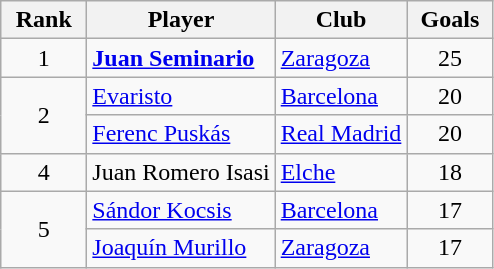<table class="wikitable">
<tr>
<th width=50px>Rank</th>
<th>Player</th>
<th>Club</th>
<th width=50px>Goals</th>
</tr>
<tr>
<td align="center">1</td>
<td> <strong><a href='#'>Juan Seminario</a></strong></td>
<td><a href='#'>Zaragoza</a></td>
<td align=center>25</td>
</tr>
<tr>
<td rowspan="2" style="text-align:center">2</td>
<td> <a href='#'>Evaristo</a></td>
<td><a href='#'>Barcelona</a></td>
<td align=center>20</td>
</tr>
<tr>
<td> <a href='#'>Ferenc Puskás</a></td>
<td><a href='#'>Real Madrid</a></td>
<td align=center>20</td>
</tr>
<tr>
<td align="center">4</td>
<td> Juan Romero Isasi</td>
<td><a href='#'>Elche</a></td>
<td align=center>18</td>
</tr>
<tr>
<td rowspan="2" align=center>5</td>
<td> <a href='#'>Sándor Kocsis</a></td>
<td><a href='#'>Barcelona</a></td>
<td align=center>17</td>
</tr>
<tr>
<td> <a href='#'>Joaquín Murillo</a></td>
<td><a href='#'>Zaragoza</a></td>
<td align=center>17</td>
</tr>
</table>
